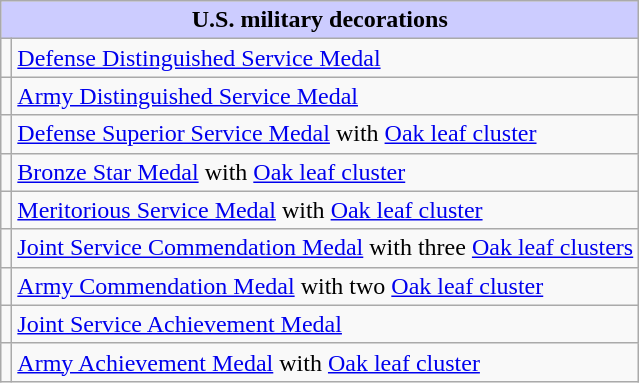<table class="wikitable">
<tr style="background:#ccccff;" align=center>
<td colspan=2><strong>U.S. military decorations</strong></td>
</tr>
<tr>
<td></td>
<td><a href='#'>Defense Distinguished Service Medal</a></td>
</tr>
<tr>
<td></td>
<td><a href='#'>Army Distinguished Service Medal</a></td>
</tr>
<tr>
<td></td>
<td><a href='#'>Defense Superior Service Medal</a> with <a href='#'>Oak leaf cluster</a></td>
</tr>
<tr>
<td></td>
<td><a href='#'>Bronze Star Medal</a> with <a href='#'>Oak leaf cluster</a></td>
</tr>
<tr>
<td></td>
<td><a href='#'>Meritorious Service Medal</a> with <a href='#'>Oak leaf cluster</a></td>
</tr>
<tr>
<td></td>
<td><a href='#'>Joint Service Commendation Medal</a> with three <a href='#'>Oak leaf clusters</a></td>
</tr>
<tr>
<td></td>
<td><a href='#'>Army Commendation Medal</a> with two <a href='#'>Oak leaf cluster</a></td>
</tr>
<tr>
<td></td>
<td><a href='#'>Joint Service Achievement Medal</a></td>
</tr>
<tr>
<td></td>
<td><a href='#'>Army Achievement Medal</a> with <a href='#'>Oak leaf cluster</a></td>
</tr>
</table>
